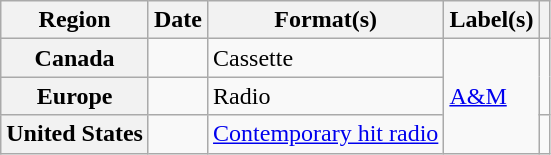<table class="wikitable plainrowheaders">
<tr>
<th scope="col">Region</th>
<th scope="col">Date</th>
<th scope="col">Format(s)</th>
<th scope="col">Label(s)</th>
<th scope="col"></th>
</tr>
<tr>
<th scope="row">Canada</th>
<td></td>
<td>Cassette</td>
<td rowspan="3"><a href='#'>A&M</a></td>
<td rowspan="2"></td>
</tr>
<tr>
<th scope="row">Europe</th>
<td></td>
<td>Radio</td>
</tr>
<tr>
<th scope="row">United States</th>
<td></td>
<td><a href='#'>Contemporary hit radio</a></td>
<td></td>
</tr>
</table>
